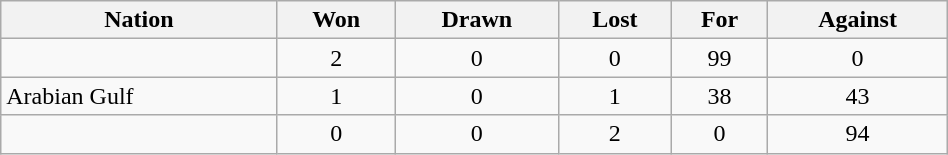<table class="wikitable" style="text-align: center; width:50%">
<tr>
<th>Nation</th>
<th>Won</th>
<th>Drawn</th>
<th>Lost</th>
<th>For</th>
<th>Against</th>
</tr>
<tr>
<td align=left></td>
<td>2</td>
<td>0</td>
<td>0</td>
<td>99</td>
<td>0</td>
</tr>
<tr>
<td align=left> Arabian Gulf</td>
<td>1</td>
<td>0</td>
<td>1</td>
<td>38</td>
<td>43</td>
</tr>
<tr>
<td align=left></td>
<td>0</td>
<td>0</td>
<td>2</td>
<td>0</td>
<td>94</td>
</tr>
</table>
